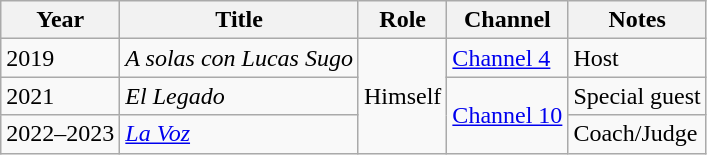<table class="wikitable sortable">
<tr>
<th>Year</th>
<th>Title</th>
<th>Role</th>
<th>Channel</th>
<th class="unsortable">Notes</th>
</tr>
<tr>
<td>2019</td>
<td><em>A solas con Lucas Sugo</em></td>
<td rowspan="3">Himself</td>
<td><a href='#'>Channel 4</a></td>
<td>Host</td>
</tr>
<tr>
<td>2021</td>
<td><em>El Legado</em></td>
<td rowspan="2"><a href='#'>Channel 10</a></td>
<td>Special guest</td>
</tr>
<tr>
<td>2022–2023</td>
<td><em><a href='#'>La Voz</a></em></td>
<td>Coach/Judge</td>
</tr>
</table>
